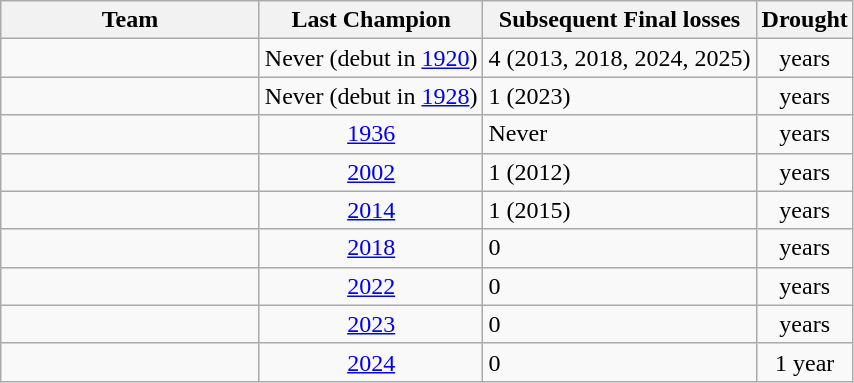<table class="wikitable" style="text-align:center;">
<tr>
<th width="165px">Team</th>
<th>Last Champion</th>
<th>Subsequent Final losses</th>
<th>Drought</th>
</tr>
<tr>
<td align="left"></td>
<td>Never (debut in <a href='#'>1920</a>)</td>
<td align="left">4 (2013, 2018, 2024, 2025)</td>
<td> years</td>
</tr>
<tr>
<td align="left"></td>
<td>Never (debut in <a href='#'>1928</a>)</td>
<td align="left">1 (2023)</td>
<td> years</td>
</tr>
<tr>
<td align="left"></td>
<td><a href='#'>1936</a></td>
<td align="left">Never</td>
<td> years</td>
</tr>
<tr>
<td align="left"></td>
<td><a href='#'>2002</a></td>
<td align="left">1 (2012)</td>
<td> years</td>
</tr>
<tr>
<td align="left"></td>
<td><a href='#'>2014</a></td>
<td align="left">1 (2015)</td>
<td> years</td>
</tr>
<tr>
<td align="left"></td>
<td><a href='#'>2018</a></td>
<td align="left">0</td>
<td> years</td>
</tr>
<tr>
<td align="left"></td>
<td><a href='#'>2022</a></td>
<td align="left">0</td>
<td> years</td>
</tr>
<tr>
<td align="left"></td>
<td><a href='#'>2023</a></td>
<td align="left">0</td>
<td> years</td>
</tr>
<tr>
<td align="left"></td>
<td><a href='#'>2024</a></td>
<td align="left">0</td>
<td>1 year</td>
</tr>
</table>
